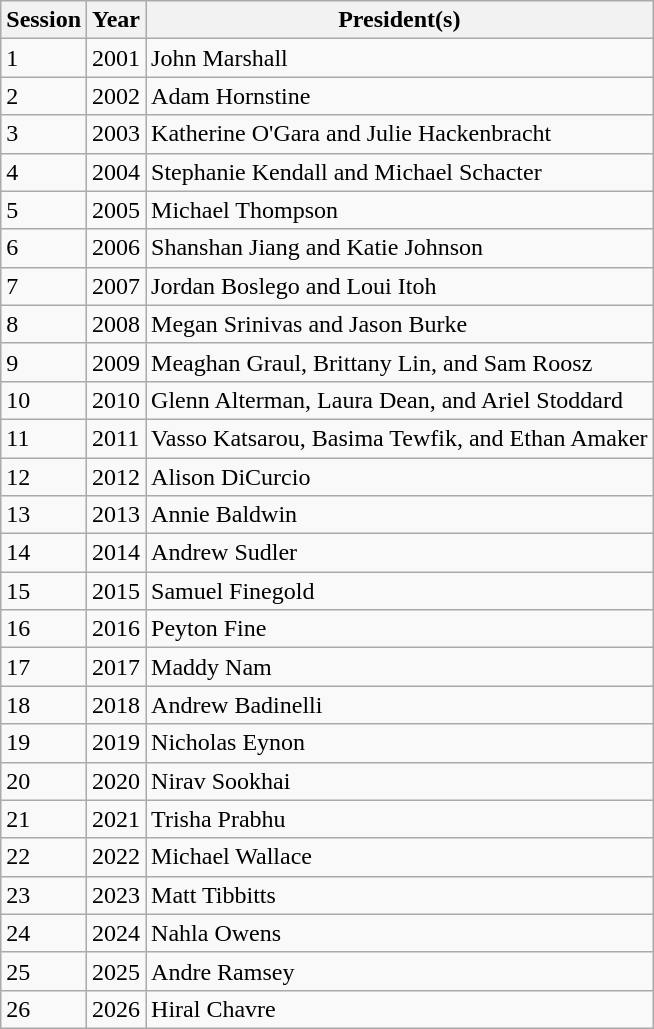<table class=wikitable>
<tr>
<th rowspan="1">Session</th>
<th rowspan="1">Year</th>
<th rowspan="1">President(s)</th>
</tr>
<tr>
<td>1</td>
<td>2001</td>
<td>John Marshall</td>
</tr>
<tr>
<td>2</td>
<td>2002</td>
<td>Adam Hornstine</td>
</tr>
<tr>
<td>3</td>
<td>2003</td>
<td>Katherine O'Gara and Julie Hackenbracht</td>
</tr>
<tr>
<td>4</td>
<td>2004</td>
<td>Stephanie Kendall and Michael Schacter</td>
</tr>
<tr>
<td>5</td>
<td>2005</td>
<td>Michael Thompson</td>
</tr>
<tr>
<td>6</td>
<td>2006</td>
<td>Shanshan Jiang and Katie Johnson</td>
</tr>
<tr>
<td>7</td>
<td>2007</td>
<td>Jordan Boslego and Loui Itoh</td>
</tr>
<tr>
<td>8</td>
<td>2008</td>
<td>Megan Srinivas and Jason Burke</td>
</tr>
<tr>
<td>9</td>
<td>2009</td>
<td>Meaghan Graul, Brittany Lin, and Sam Roosz</td>
</tr>
<tr>
<td>10</td>
<td>2010</td>
<td>Glenn Alterman, Laura Dean, and Ariel Stoddard</td>
</tr>
<tr>
<td>11</td>
<td>2011</td>
<td>Vasso Katsarou, Basima Tewfik, and Ethan Amaker</td>
</tr>
<tr>
<td>12</td>
<td>2012</td>
<td>Alison DiCurcio</td>
</tr>
<tr>
<td>13</td>
<td>2013</td>
<td>Annie Baldwin</td>
</tr>
<tr>
<td>14</td>
<td>2014</td>
<td>Andrew Sudler</td>
</tr>
<tr>
<td>15</td>
<td>2015</td>
<td>Samuel Finegold</td>
</tr>
<tr>
<td>16</td>
<td>2016</td>
<td>Peyton Fine</td>
</tr>
<tr>
<td>17</td>
<td>2017</td>
<td>Maddy Nam</td>
</tr>
<tr>
<td>18</td>
<td>2018</td>
<td>Andrew Badinelli</td>
</tr>
<tr>
<td>19</td>
<td>2019</td>
<td>Nicholas Eynon</td>
</tr>
<tr>
<td>20</td>
<td>2020</td>
<td>Nirav Sookhai</td>
</tr>
<tr>
<td>21</td>
<td>2021</td>
<td>Trisha Prabhu</td>
</tr>
<tr>
<td>22</td>
<td>2022</td>
<td>Michael Wallace</td>
</tr>
<tr>
<td>23</td>
<td>2023</td>
<td>Matt Tibbitts</td>
</tr>
<tr>
<td>24</td>
<td>2024</td>
<td>Nahla Owens</td>
</tr>
<tr>
<td>25</td>
<td>2025</td>
<td>Andre Ramsey</td>
</tr>
<tr>
<td>26</td>
<td>2026</td>
<td>Hiral Chavre</td>
</tr>
</table>
